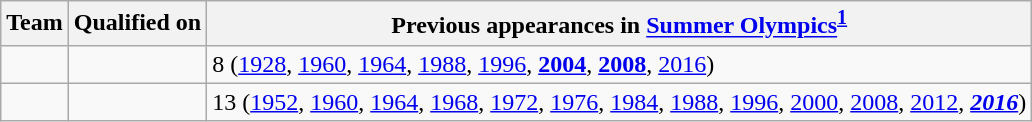<table class="wikitable sortable">
<tr>
<th>Team</th>
<th>Qualified on</th>
<th data-sort-type="number">Previous appearances in <a href='#'>Summer Olympics</a><sup><strong><a href='#'>1</a></strong></sup></th>
</tr>
<tr>
<td></td>
<td></td>
<td>8 (<a href='#'>1928</a>, <a href='#'>1960</a>, <a href='#'>1964</a>, <a href='#'>1988</a>, <a href='#'>1996</a>, <strong><a href='#'>2004</a></strong>, <strong><a href='#'>2008</a></strong>, <a href='#'>2016</a>)</td>
</tr>
<tr>
<td></td>
<td></td>
<td>13 (<a href='#'>1952</a>, <a href='#'>1960</a>, <a href='#'>1964</a>, <a href='#'>1968</a>, <a href='#'>1972</a>, <a href='#'>1976</a>, <a href='#'>1984</a>, <a href='#'>1988</a>, <a href='#'>1996</a>, <a href='#'>2000</a>, <a href='#'>2008</a>, <a href='#'>2012</a>, <strong><em><a href='#'>2016</a></em></strong>)</td>
</tr>
</table>
